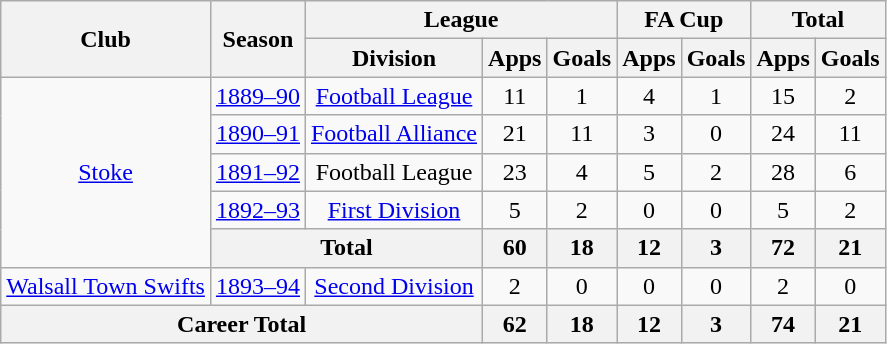<table class="wikitable" style="text-align: center;">
<tr>
<th rowspan="2">Club</th>
<th rowspan="2">Season</th>
<th colspan="3">League</th>
<th colspan="2">FA Cup</th>
<th colspan="2">Total</th>
</tr>
<tr>
<th>Division</th>
<th>Apps</th>
<th>Goals</th>
<th>Apps</th>
<th>Goals</th>
<th>Apps</th>
<th>Goals</th>
</tr>
<tr>
<td rowspan="5"><a href='#'>Stoke</a></td>
<td><a href='#'>1889–90</a></td>
<td><a href='#'>Football League</a></td>
<td>11</td>
<td>1</td>
<td>4</td>
<td>1</td>
<td>15</td>
<td>2</td>
</tr>
<tr>
<td><a href='#'>1890–91</a></td>
<td><a href='#'>Football Alliance</a></td>
<td>21</td>
<td>11</td>
<td>3</td>
<td>0</td>
<td>24</td>
<td>11</td>
</tr>
<tr>
<td><a href='#'>1891–92</a></td>
<td>Football League</td>
<td>23</td>
<td>4</td>
<td>5</td>
<td>2</td>
<td>28</td>
<td>6</td>
</tr>
<tr>
<td><a href='#'>1892–93</a></td>
<td><a href='#'>First Division</a></td>
<td>5</td>
<td>2</td>
<td>0</td>
<td>0</td>
<td>5</td>
<td>2</td>
</tr>
<tr>
<th colspan=2>Total</th>
<th>60</th>
<th>18</th>
<th>12</th>
<th>3</th>
<th>72</th>
<th>21</th>
</tr>
<tr>
<td><a href='#'>Walsall Town Swifts</a></td>
<td><a href='#'>1893–94</a></td>
<td><a href='#'>Second Division</a></td>
<td>2</td>
<td>0</td>
<td>0</td>
<td>0</td>
<td>2</td>
<td>0</td>
</tr>
<tr>
<th colspan="3">Career Total</th>
<th>62</th>
<th>18</th>
<th>12</th>
<th>3</th>
<th>74</th>
<th>21</th>
</tr>
</table>
